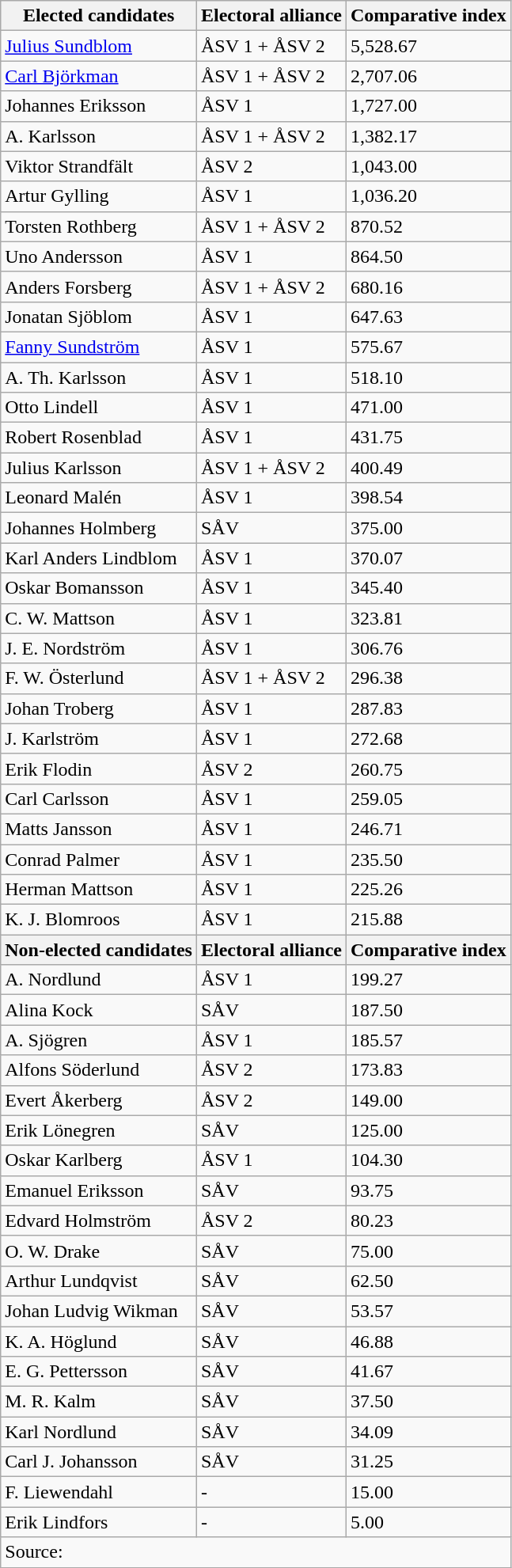<table class="wikitable">
<tr>
<th>Elected candidates</th>
<th>Electoral alliance</th>
<th>Comparative index</th>
</tr>
<tr>
<td><a href='#'>Julius Sundblom</a></td>
<td>ÅSV 1 + ÅSV 2</td>
<td>5,528.67</td>
</tr>
<tr>
<td><a href='#'>Carl Björkman</a></td>
<td>ÅSV 1 + ÅSV 2</td>
<td>2,707.06</td>
</tr>
<tr>
<td>Johannes Eriksson</td>
<td>ÅSV 1</td>
<td>1,727.00</td>
</tr>
<tr>
<td>A. Karlsson</td>
<td>ÅSV 1 + ÅSV 2</td>
<td>1,382.17</td>
</tr>
<tr>
<td>Viktor Strandfält</td>
<td>ÅSV 2</td>
<td>1,043.00</td>
</tr>
<tr>
<td>Artur Gylling</td>
<td>ÅSV 1</td>
<td>1,036.20</td>
</tr>
<tr>
<td>Torsten Rothberg</td>
<td>ÅSV 1 + ÅSV 2</td>
<td>870.52</td>
</tr>
<tr>
<td>Uno Andersson</td>
<td>ÅSV 1</td>
<td>864.50</td>
</tr>
<tr>
<td>Anders Forsberg</td>
<td>ÅSV 1 + ÅSV 2</td>
<td>680.16</td>
</tr>
<tr>
<td>Jonatan Sjöblom</td>
<td>ÅSV 1</td>
<td>647.63</td>
</tr>
<tr>
<td><a href='#'>Fanny Sundström</a></td>
<td>ÅSV 1</td>
<td>575.67</td>
</tr>
<tr>
<td>A. Th. Karlsson</td>
<td>ÅSV 1</td>
<td>518.10</td>
</tr>
<tr>
<td>Otto Lindell</td>
<td>ÅSV 1</td>
<td>471.00</td>
</tr>
<tr>
<td>Robert Rosenblad</td>
<td>ÅSV 1</td>
<td>431.75</td>
</tr>
<tr>
<td>Julius Karlsson</td>
<td>ÅSV 1 + ÅSV 2</td>
<td>400.49</td>
</tr>
<tr>
<td>Leonard Malén</td>
<td>ÅSV 1</td>
<td>398.54</td>
</tr>
<tr>
<td>Johannes Holmberg</td>
<td>SÅV</td>
<td>375.00</td>
</tr>
<tr>
<td>Karl Anders Lindblom</td>
<td>ÅSV 1</td>
<td>370.07</td>
</tr>
<tr>
<td>Oskar Bomansson</td>
<td>ÅSV 1</td>
<td>345.40</td>
</tr>
<tr>
<td>C. W. Mattson</td>
<td>ÅSV 1</td>
<td>323.81</td>
</tr>
<tr>
<td>J. E. Nordström</td>
<td>ÅSV 1</td>
<td>306.76</td>
</tr>
<tr>
<td>F. W. Österlund</td>
<td>ÅSV 1 + ÅSV 2</td>
<td>296.38</td>
</tr>
<tr>
<td>Johan Troberg</td>
<td>ÅSV 1</td>
<td>287.83</td>
</tr>
<tr>
<td>J. Karlström</td>
<td>ÅSV 1</td>
<td>272.68</td>
</tr>
<tr>
<td>Erik Flodin</td>
<td>ÅSV 2</td>
<td>260.75</td>
</tr>
<tr>
<td>Carl Carlsson</td>
<td>ÅSV 1</td>
<td>259.05</td>
</tr>
<tr>
<td>Matts Jansson</td>
<td>ÅSV 1</td>
<td>246.71</td>
</tr>
<tr>
<td>Conrad Palmer</td>
<td>ÅSV 1</td>
<td>235.50</td>
</tr>
<tr>
<td>Herman Mattson</td>
<td>ÅSV 1</td>
<td>225.26</td>
</tr>
<tr>
<td>K. J. Blomroos</td>
<td>ÅSV 1</td>
<td>215.88</td>
</tr>
<tr>
<th>Non-elected candidates</th>
<th>Electoral alliance</th>
<th>Comparative index</th>
</tr>
<tr>
<td>A. Nordlund</td>
<td>ÅSV 1</td>
<td>199.27</td>
</tr>
<tr>
<td>Alina Kock</td>
<td>SÅV</td>
<td>187.50</td>
</tr>
<tr>
<td>A. Sjögren</td>
<td>ÅSV 1</td>
<td>185.57</td>
</tr>
<tr>
<td>Alfons Söderlund</td>
<td>ÅSV 2</td>
<td>173.83</td>
</tr>
<tr>
<td>Evert Åkerberg</td>
<td>ÅSV 2</td>
<td>149.00</td>
</tr>
<tr>
<td>Erik Lönegren</td>
<td>SÅV</td>
<td>125.00</td>
</tr>
<tr>
<td>Oskar Karlberg</td>
<td>ÅSV 1</td>
<td>104.30</td>
</tr>
<tr>
<td>Emanuel Eriksson</td>
<td>SÅV</td>
<td>93.75</td>
</tr>
<tr>
<td>Edvard Holmström</td>
<td>ÅSV 2</td>
<td>80.23</td>
</tr>
<tr>
<td>O. W. Drake</td>
<td>SÅV</td>
<td>75.00</td>
</tr>
<tr>
<td>Arthur Lundqvist</td>
<td>SÅV</td>
<td>62.50</td>
</tr>
<tr>
<td>Johan Ludvig Wikman</td>
<td>SÅV</td>
<td>53.57</td>
</tr>
<tr>
<td>K. A. Höglund</td>
<td>SÅV</td>
<td>46.88</td>
</tr>
<tr>
<td>E. G. Pettersson</td>
<td>SÅV</td>
<td>41.67</td>
</tr>
<tr>
<td>M. R. Kalm</td>
<td>SÅV</td>
<td>37.50</td>
</tr>
<tr>
<td>Karl Nordlund</td>
<td>SÅV</td>
<td>34.09</td>
</tr>
<tr>
<td>Carl J. Johansson</td>
<td>SÅV</td>
<td>31.25</td>
</tr>
<tr>
<td>F. Liewendahl</td>
<td>-</td>
<td>15.00</td>
</tr>
<tr>
<td>Erik Lindfors</td>
<td>-</td>
<td>5.00</td>
</tr>
<tr>
<td colspan="3">Source: </td>
</tr>
</table>
